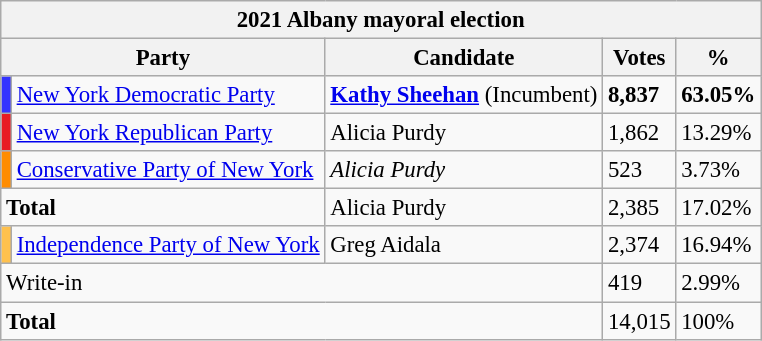<table class="wikitable" style="font-size: 95%">
<tr>
<th colspan="5">2021 Albany mayoral election</th>
</tr>
<tr>
<th colspan="2">Party</th>
<th>Candidate</th>
<th>Votes</th>
<th>%</th>
</tr>
<tr>
<td bgcolor="#3333FF"></td>
<td><a href='#'>New York Democratic Party</a></td>
<td><strong><a href='#'>Kathy Sheehan</a></strong> (Incumbent)</td>
<td><strong>8,837</strong></td>
<td><strong>63.05%</strong></td>
</tr>
<tr>
<td bgcolor="#E81B23"></td>
<td><a href='#'>New York Republican Party</a></td>
<td>Alicia Purdy</td>
<td>1,862</td>
<td>13.29%</td>
</tr>
<tr>
<td bgcolor="#FF8C00"></td>
<td><a href='#'>Conservative Party of New York</a></td>
<td><em>Alicia Purdy</em></td>
<td>523</td>
<td>3.73%</td>
</tr>
<tr>
<td colspan="2"><strong>Total</strong></td>
<td>Alicia Purdy</td>
<td>2,385</td>
<td>17.02%</td>
</tr>
<tr>
<td bgcolor="FFC14E"></td>
<td><a href='#'>Independence Party of New York</a></td>
<td>Greg Aidala</td>
<td>2,374</td>
<td>16.94%</td>
</tr>
<tr>
<td colspan="3">Write-in</td>
<td>419</td>
<td>2.99%</td>
</tr>
<tr>
<td colspan="3"><strong>Total</strong></td>
<td>14,015</td>
<td>100%</td>
</tr>
</table>
